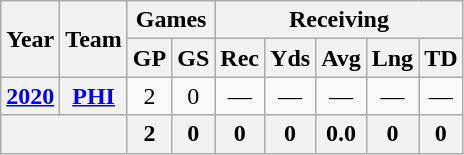<table class=wikitable style="text-align:center;">
<tr>
<th rowspan="2">Year</th>
<th rowspan="2">Team</th>
<th colspan="2">Games</th>
<th colspan="5">Receiving</th>
</tr>
<tr>
<th>GP</th>
<th>GS</th>
<th>Rec</th>
<th>Yds</th>
<th>Avg</th>
<th>Lng</th>
<th>TD</th>
</tr>
<tr>
<th><a href='#'>2020</a></th>
<th><a href='#'>PHI</a></th>
<td>2</td>
<td>0</td>
<td>—</td>
<td>—</td>
<td>—</td>
<td>—</td>
<td>—</td>
</tr>
<tr>
<th colspan="2"></th>
<th>2</th>
<th>0</th>
<th>0</th>
<th>0</th>
<th>0.0</th>
<th>0</th>
<th>0</th>
</tr>
</table>
